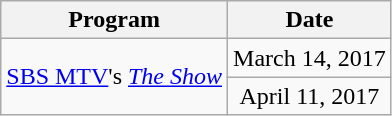<table class="wikitable sortable plainrowheaders" style="text-align:center">
<tr>
<th scope="col">Program</th>
<th scope="col">Date</th>
</tr>
<tr>
<td rowspan="2"><a href='#'>SBS MTV</a>'s <em><a href='#'>The Show</a></em></td>
<td>March 14, 2017</td>
</tr>
<tr>
<td>April 11, 2017</td>
</tr>
</table>
